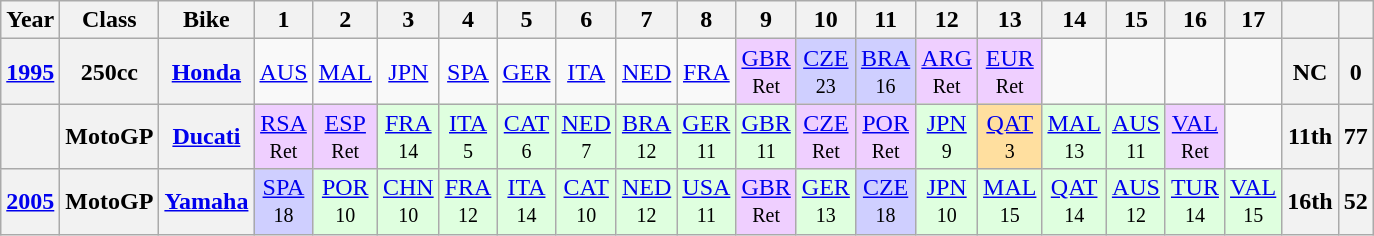<table class="wikitable" style="text-align:center">
<tr>
<th>Year</th>
<th>Class</th>
<th>Bike</th>
<th>1</th>
<th>2</th>
<th>3</th>
<th>4</th>
<th>5</th>
<th>6</th>
<th>7</th>
<th>8</th>
<th>9</th>
<th>10</th>
<th>11</th>
<th>12</th>
<th>13</th>
<th>14</th>
<th>15</th>
<th>16</th>
<th>17</th>
<th></th>
<th></th>
</tr>
<tr>
<th align="left"><a href='#'>1995</a></th>
<th align="left">250cc</th>
<th align="left"><a href='#'>Honda</a></th>
<td><a href='#'>AUS</a></td>
<td><a href='#'>MAL</a></td>
<td><a href='#'>JPN</a></td>
<td><a href='#'>SPA</a></td>
<td><a href='#'>GER</a></td>
<td><a href='#'>ITA</a></td>
<td><a href='#'>NED</a></td>
<td><a href='#'>FRA</a></td>
<td style="background:#efcfff;"><a href='#'>GBR</a><br><small>Ret</small></td>
<td style="background:#cfcfff;"><a href='#'>CZE</a><br><small>23</small></td>
<td style="background:#cfcfff;"><a href='#'>BRA</a><br><small>16</small></td>
<td style="background:#efcfff;"><a href='#'>ARG</a><br><small>Ret</small></td>
<td style="background:#efcfff;"><a href='#'>EUR</a><br><small>Ret</small></td>
<td></td>
<td></td>
<td></td>
<td></td>
<th>NC</th>
<th>0</th>
</tr>
<tr>
<th align="left"></th>
<th align="left">MotoGP</th>
<th align="left"><a href='#'>Ducati</a></th>
<td style="background:#efcfff;"><a href='#'>RSA</a><br><small>Ret</small></td>
<td style="background:#efcfff;"><a href='#'>ESP</a><br><small>Ret</small></td>
<td style="background:#dfffdf;"><a href='#'>FRA</a><br><small>14</small></td>
<td style="background:#dfffdf;"><a href='#'>ITA</a><br><small>5</small></td>
<td style="background:#dfffdf;"><a href='#'>CAT</a><br><small>6</small></td>
<td style="background:#dfffdf;"><a href='#'>NED</a><br><small>7</small></td>
<td style="background:#dfffdf;"><a href='#'>BRA</a><br><small>12</small></td>
<td style="background:#dfffdf;"><a href='#'>GER</a><br><small>11</small></td>
<td style="background:#dfffdf;"><a href='#'>GBR</a><br><small>11</small></td>
<td style="background:#efcfff;"><a href='#'>CZE</a><br><small>Ret</small></td>
<td style="background:#efcfff;"><a href='#'>POR</a><br><small>Ret</small></td>
<td style="background:#dfffdf;"><a href='#'>JPN</a><br><small>9</small></td>
<td style="background:#ffdf9f;"><a href='#'>QAT</a><br><small>3</small></td>
<td style="background:#dfffdf;"><a href='#'>MAL</a><br><small>13</small></td>
<td style="background:#dfffdf;"><a href='#'>AUS</a><br><small>11</small></td>
<td style="background:#efcfff;"><a href='#'>VAL</a><br><small>Ret</small></td>
<td></td>
<th>11th</th>
<th>77</th>
</tr>
<tr>
<th align="left"><a href='#'>2005</a></th>
<th align="left">MotoGP</th>
<th align="left"><a href='#'>Yamaha</a></th>
<td style="background:#cfcfff;"><a href='#'>SPA</a><br><small>18</small></td>
<td style="background:#dfffdf;"><a href='#'>POR</a><br><small>10</small></td>
<td style="background:#dfffdf;"><a href='#'>CHN</a><br><small>10</small></td>
<td style="background:#dfffdf;"><a href='#'>FRA</a><br><small>12</small></td>
<td style="background:#dfffdf;"><a href='#'>ITA</a><br><small>14</small></td>
<td style="background:#dfffdf;"><a href='#'>CAT</a><br><small>10</small></td>
<td style="background:#dfffdf;"><a href='#'>NED</a><br><small>12</small></td>
<td style="background:#dfffdf;"><a href='#'>USA</a><br><small>11</small></td>
<td style="background:#efcfff;"><a href='#'>GBR</a><br><small>Ret</small></td>
<td style="background:#dfffdf;"><a href='#'>GER</a><br><small>13</small></td>
<td style="background:#cfcfff;"><a href='#'>CZE</a><br><small>18</small></td>
<td style="background:#dfffdf;"><a href='#'>JPN</a><br><small>10</small></td>
<td style="background:#dfffdf;"><a href='#'>MAL</a><br><small>15</small></td>
<td style="background:#dfffdf;"><a href='#'>QAT</a><br><small>14</small></td>
<td style="background:#dfffdf;"><a href='#'>AUS</a><br><small>12</small></td>
<td style="background:#dfffdf;"><a href='#'>TUR</a><br><small>14</small></td>
<td style="background:#dfffdf;"><a href='#'>VAL</a><br><small>15</small></td>
<th>16th</th>
<th>52</th>
</tr>
</table>
